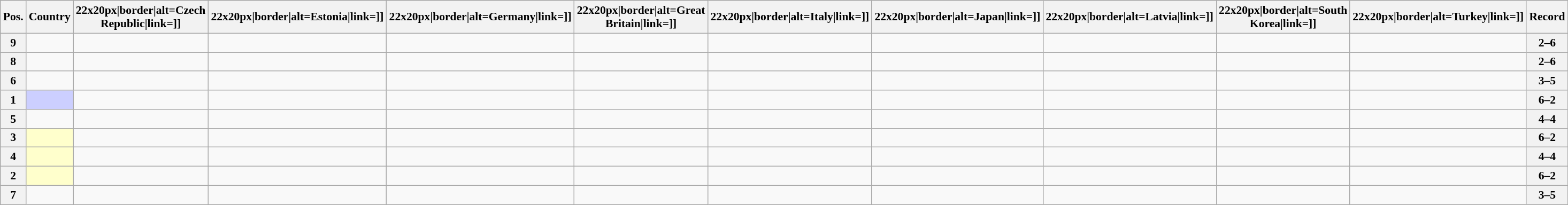<table class="wikitable sortable nowrap" style="text-align:center; font-size:0.9em;">
<tr>
<th>Pos.</th>
<th>Country</th>
<th [[Image:>22x20px|border|alt=Czech Republic|link=]]</th>
<th [[Image:>22x20px|border|alt=Estonia|link=]]</th>
<th [[Image:>22x20px|border|alt=Germany|link=]]</th>
<th [[Image:>22x20px|border|alt=Great Britain|link=]]</th>
<th [[Image:>22x20px|border|alt=Italy|link=]]</th>
<th [[Image:>22x20px|border|alt=Japan|link=]]</th>
<th [[Image:>22x20px|border|alt=Latvia|link=]]</th>
<th [[Image:>22x20px|border|alt=South Korea|link=]]</th>
<th [[Image:>22x20px|border|alt=Turkey|link=]]</th>
<th>Record</th>
</tr>
<tr>
<th>9</th>
<td style="text-align:left;"></td>
<td> </td>
<td> </td>
<td> </td>
<td> </td>
<td> </td>
<td> </td>
<td> </td>
<td> </td>
<td> </td>
<th>2–6</th>
</tr>
<tr>
<th>8</th>
<td style="text-align:left;"></td>
<td> </td>
<td> </td>
<td> </td>
<td> </td>
<td> </td>
<td> </td>
<td> </td>
<td> </td>
<td> </td>
<th>2–6</th>
</tr>
<tr>
<th>6</th>
<td style="text-align:left;"></td>
<td> </td>
<td> </td>
<td> </td>
<td> </td>
<td> </td>
<td> </td>
<td> </td>
<td> </td>
<td> </td>
<th>3–5</th>
</tr>
<tr>
<th>1</th>
<td style="text-align:left; background:#cccfff;"></td>
<td> </td>
<td> </td>
<td> </td>
<td> </td>
<td> </td>
<td> </td>
<td> </td>
<td> </td>
<td> </td>
<th>6–2</th>
</tr>
<tr>
<th>5</th>
<td style="text-align:left;"></td>
<td> </td>
<td> </td>
<td> </td>
<td> </td>
<td> </td>
<td> </td>
<td> </td>
<td> </td>
<td> </td>
<th>4–4</th>
</tr>
<tr>
<th>3</th>
<td style="text-align:left; background:#ffffcc;"></td>
<td> </td>
<td> </td>
<td> </td>
<td> </td>
<td> </td>
<td> </td>
<td> </td>
<td> </td>
<td> </td>
<th>6–2</th>
</tr>
<tr>
<th>4</th>
<td style="text-align:left; background:#ffffcc;"></td>
<td> </td>
<td> </td>
<td> </td>
<td> </td>
<td> </td>
<td> </td>
<td> </td>
<td> </td>
<td> </td>
<th>4–4</th>
</tr>
<tr>
<th>2</th>
<td style="text-align:left; background:#ffffcc;"></td>
<td> </td>
<td> </td>
<td> </td>
<td> </td>
<td> </td>
<td> </td>
<td> </td>
<td> </td>
<td> </td>
<th>6–2</th>
</tr>
<tr>
<th>7</th>
<td style="text-align:left;"></td>
<td> </td>
<td> </td>
<td> </td>
<td> </td>
<td> </td>
<td> </td>
<td> </td>
<td> </td>
<td> </td>
<th>3–5</th>
</tr>
</table>
